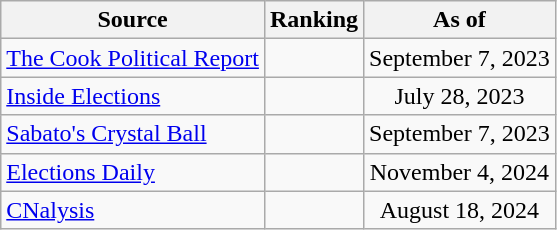<table class="wikitable" style="text-align:center">
<tr>
<th>Source</th>
<th>Ranking</th>
<th>As of</th>
</tr>
<tr>
<td style="text-align:left"><a href='#'>The Cook Political Report</a></td>
<td></td>
<td>September 7, 2023</td>
</tr>
<tr>
<td style="text-align:left"><a href='#'>Inside Elections</a></td>
<td></td>
<td>July 28, 2023</td>
</tr>
<tr>
<td style="text-align:left"><a href='#'>Sabato's Crystal Ball</a></td>
<td></td>
<td>September 7, 2023</td>
</tr>
<tr>
<td style="text-align:left"><a href='#'>Elections Daily</a></td>
<td></td>
<td>November 4, 2024</td>
</tr>
<tr>
<td style="text-align:left"><a href='#'>CNalysis</a></td>
<td></td>
<td>August 18, 2024</td>
</tr>
</table>
